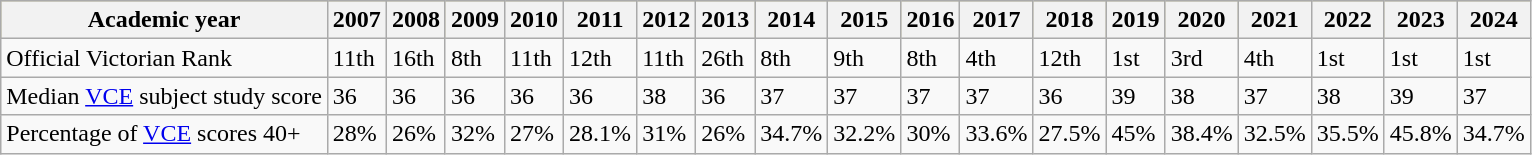<table class="wikitable">
<tr style="background:#bdb76b;">
<th>Academic year</th>
<th>2007</th>
<th>2008</th>
<th>2009</th>
<th>2010</th>
<th>2011</th>
<th>2012</th>
<th>2013</th>
<th>2014</th>
<th>2015</th>
<th>2016</th>
<th>2017</th>
<th>2018</th>
<th>2019</th>
<th>2020</th>
<th>2021</th>
<th>2022</th>
<th>2023</th>
<th>2024</th>
</tr>
<tr>
<td>Official Victorian Rank</td>
<td>11th</td>
<td>16th</td>
<td>8th</td>
<td>11th</td>
<td>12th</td>
<td>11th</td>
<td>26th</td>
<td>8th</td>
<td>9th</td>
<td>8th</td>
<td>4th</td>
<td>12th</td>
<td>1st</td>
<td>3rd</td>
<td>4th</td>
<td>1st</td>
<td>1st</td>
<td>1st</td>
</tr>
<tr>
<td>Median <a href='#'>VCE</a> subject study score</td>
<td>36</td>
<td>36</td>
<td>36</td>
<td>36</td>
<td>36</td>
<td>38</td>
<td>36</td>
<td>37</td>
<td>37</td>
<td>37</td>
<td>37</td>
<td>36</td>
<td>39</td>
<td>38</td>
<td>37</td>
<td>38</td>
<td>39</td>
<td>37</td>
</tr>
<tr>
<td>Percentage of <a href='#'>VCE</a> scores 40+</td>
<td>28%</td>
<td>26%</td>
<td>32%</td>
<td>27%</td>
<td>28.1%</td>
<td>31%</td>
<td>26%</td>
<td>34.7%</td>
<td>32.2%</td>
<td>30%</td>
<td>33.6%</td>
<td>27.5%</td>
<td>45%</td>
<td>38.4%</td>
<td>32.5%</td>
<td>35.5%</td>
<td>45.8%</td>
<td>34.7%</td>
</tr>
</table>
